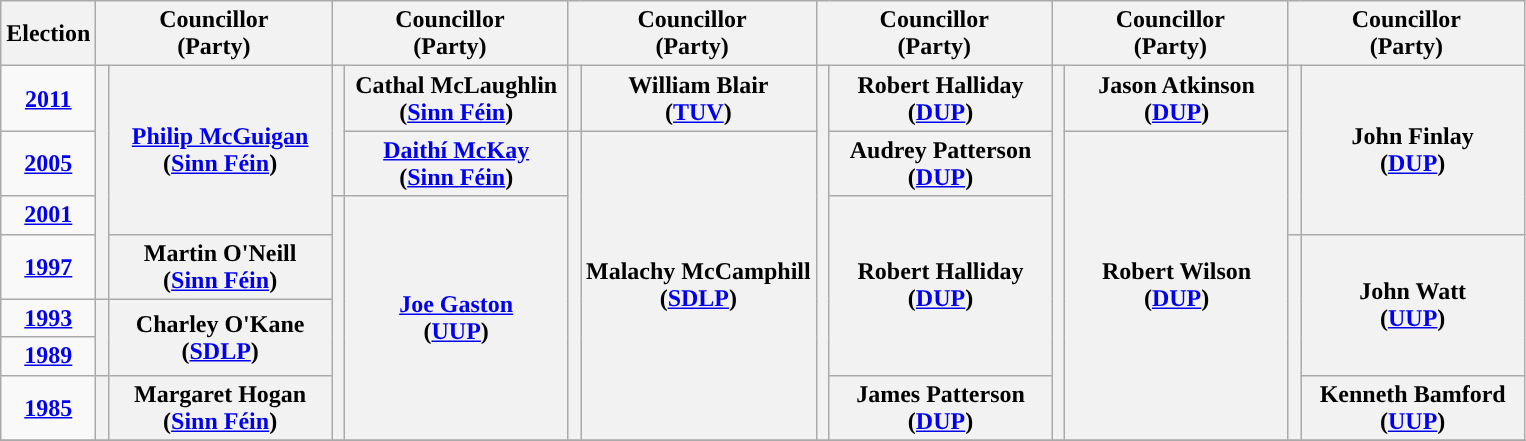<table class="wikitable" style="text-align:center">
<tr>
<th scope="col" width="50">Election</th>
<th scope="col" width="150" colspan = "2">Councillor<br> (Party)</th>
<th scope="col" width="150" colspan = "2">Councillor<br> (Party)</th>
<th scope="col" width="150" colspan = "2">Councillor<br> (Party)</th>
<th scope="col" width="150" colspan = "2">Councillor<br> (Party)</th>
<th scope="col" width="150" colspan = "2">Councillor<br> (Party)</th>
<th scope="col" width="150" colspan = "2">Councillor<br> (Party)</th>
</tr>
<tr>
<td><strong><a href='#'>2011</a></strong></td>
<th rowspan="4" width="1" style="background-color: "></th>
<th rowspan = "3"><a href='#'>Philip McGuigan</a> <br> (<a href='#'>Sinn Féin</a>)</th>
<th rowspan="2" width="1" style="background-color: "></th>
<th rowspan = "1">Cathal McLaughlin <br> (<a href='#'>Sinn Féin</a>)</th>
<th rowspan="1" width="1" style="background-color: "></th>
<th rowspan = "1">William Blair <br> (<a href='#'>TUV</a>)</th>
<th rowspan="7" width="1" style="background-color: "></th>
<th rowspan = "1">Robert Halliday <br> (<a href='#'>DUP</a>)</th>
<th rowspan="7" width="1" style="background-color: "></th>
<th rowspan = "1">Jason Atkinson <br> (<a href='#'>DUP</a>)</th>
<th rowspan="3" width="1" style="background-color: "></th>
<th rowspan = "3">John Finlay <br> (<a href='#'>DUP</a>)</th>
</tr>
<tr>
<td><strong><a href='#'>2005</a></strong></td>
<th rowspan = "1"><a href='#'>Daithí McKay</a> <br> (<a href='#'>Sinn Féin</a>)</th>
<th rowspan="6" width="1" style="background-color: "></th>
<th rowspan = "6">Malachy McCamphill <br> (<a href='#'>SDLP</a>)</th>
<th rowspan = "1">Audrey Patterson <br> (<a href='#'>DUP</a>)</th>
<th rowspan = "6">Robert Wilson <br> (<a href='#'>DUP</a>)</th>
</tr>
<tr>
<td><strong><a href='#'>2001</a></strong></td>
<th rowspan="5" width="1" style="background-color: "></th>
<th rowspan = "5"><a href='#'>Joe Gaston</a> <br> (<a href='#'>UUP</a>)</th>
<th rowspan = "4">Robert Halliday <br> (<a href='#'>DUP</a>)</th>
</tr>
<tr>
<td><strong><a href='#'>1997</a></strong></td>
<th rowspan = "1">Martin O'Neill <br> (<a href='#'>Sinn Féin</a>)</th>
<th rowspan="4" width="1" style="background-color: "></th>
<th rowspan = "3">John Watt <br> (<a href='#'>UUP</a>)</th>
</tr>
<tr>
<td><strong><a href='#'>1993</a></strong></td>
<th rowspan="2" width="1" style="background-color: "></th>
<th rowspan = "2">Charley O'Kane <br> (<a href='#'>SDLP</a>)</th>
</tr>
<tr>
<td><strong><a href='#'>1989</a></strong></td>
</tr>
<tr>
<td><strong><a href='#'>1985</a></strong></td>
<th rowspan="1" width="1" style="background-color: "></th>
<th rowspan = "1">Margaret Hogan <br> (<a href='#'>Sinn Féin</a>)</th>
<th rowspan = "1">James Patterson <br> (<a href='#'>DUP</a>)</th>
<th rowspan = "1">Kenneth Bamford <br> (<a href='#'>UUP</a>)</th>
</tr>
<tr>
</tr>
</table>
